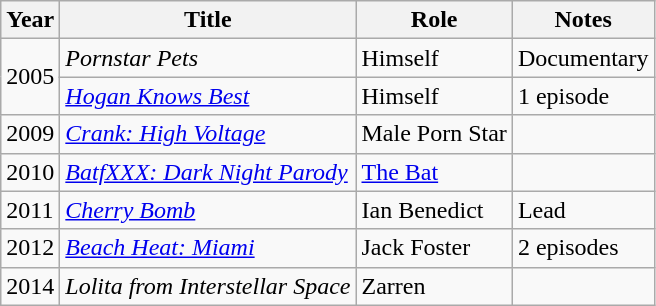<table class="wikitable plainrowheaders sortable">
<tr>
<th scope="col">Year</th>
<th scope="col">Title</th>
<th scope="col">Role</th>
<th scope="col" class="unsortable">Notes</th>
</tr>
<tr>
<td rowspan="2">2005</td>
<td><em>Pornstar Pets</em></td>
<td>Himself</td>
<td>Documentary</td>
</tr>
<tr>
<td><em><a href='#'>Hogan Knows Best</a></em></td>
<td>Himself</td>
<td>1 episode</td>
</tr>
<tr>
<td>2009</td>
<td><em><a href='#'>Crank: High Voltage</a></em></td>
<td>Male Porn Star</td>
<td></td>
</tr>
<tr>
<td>2010</td>
<td><em><a href='#'>BatfXXX: Dark Night Parody</a></em></td>
<td><a href='#'>The Bat</a></td>
<td></td>
</tr>
<tr>
<td>2011</td>
<td><em><a href='#'>Cherry Bomb</a></em></td>
<td>Ian Benedict</td>
<td>Lead</td>
</tr>
<tr>
<td>2012</td>
<td><em><a href='#'>Beach Heat: Miami</a></em></td>
<td>Jack Foster</td>
<td>2 episodes</td>
</tr>
<tr>
<td>2014</td>
<td><em>Lolita from Interstellar Space</em></td>
<td>Zarren</td>
<td></td>
</tr>
</table>
